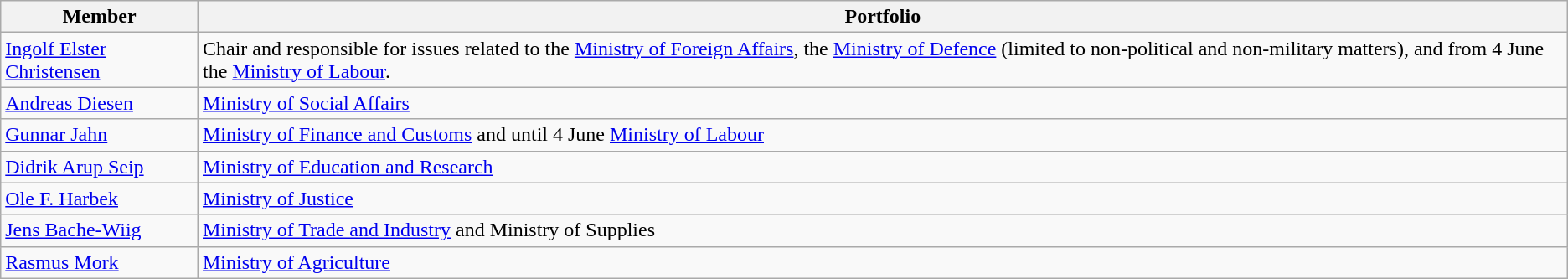<table class=wikitable>
<tr>
<th>Member</th>
<th>Portfolio</th>
</tr>
<tr>
<td><a href='#'>Ingolf Elster Christensen</a></td>
<td>Chair and responsible for issues related to the <a href='#'>Ministry of Foreign Affairs</a>, the <a href='#'>Ministry of Defence</a> (limited to non-political and non-military matters), and from 4 June the <a href='#'>Ministry of Labour</a>.</td>
</tr>
<tr>
<td><a href='#'>Andreas Diesen</a></td>
<td><a href='#'>Ministry of Social Affairs</a></td>
</tr>
<tr>
<td><a href='#'>Gunnar Jahn</a></td>
<td><a href='#'>Ministry of Finance and Customs</a> and until 4 June <a href='#'>Ministry of Labour</a></td>
</tr>
<tr>
<td><a href='#'>Didrik Arup Seip</a></td>
<td><a href='#'>Ministry of Education and Research</a></td>
</tr>
<tr>
<td><a href='#'>Ole F. Harbek</a></td>
<td><a href='#'>Ministry of Justice</a></td>
</tr>
<tr>
<td><a href='#'>Jens Bache-Wiig</a></td>
<td><a href='#'>Ministry of Trade and Industry</a> and Ministry of Supplies</td>
</tr>
<tr>
<td><a href='#'>Rasmus Mork</a></td>
<td><a href='#'>Ministry of Agriculture</a></td>
</tr>
</table>
